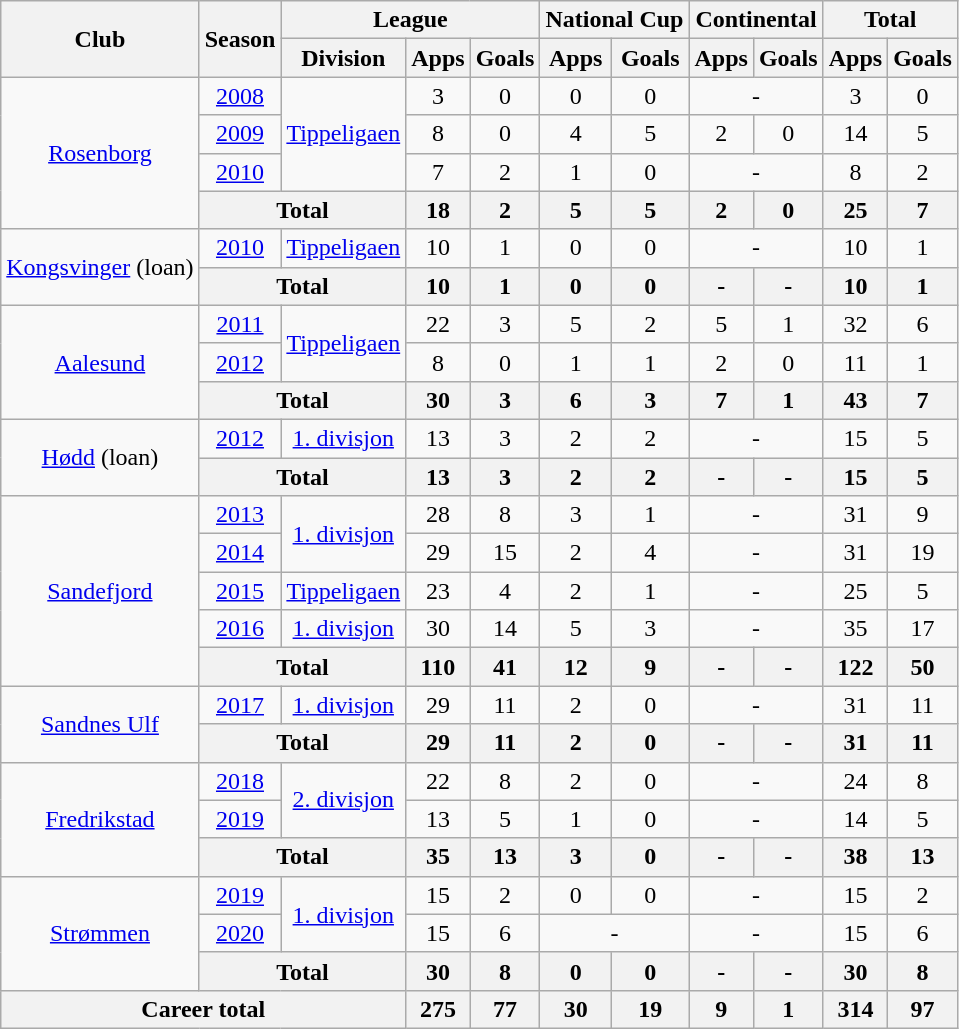<table class="wikitable" style="text-align: center;">
<tr>
<th rowspan="2">Club</th>
<th rowspan="2">Season</th>
<th colspan="3">League</th>
<th colspan="2">National Cup</th>
<th colspan="2">Continental</th>
<th colspan="2">Total</th>
</tr>
<tr>
<th>Division</th>
<th>Apps</th>
<th>Goals</th>
<th>Apps</th>
<th>Goals</th>
<th>Apps</th>
<th>Goals</th>
<th>Apps</th>
<th>Goals</th>
</tr>
<tr>
<td rowspan="4"><a href='#'>Rosenborg</a></td>
<td><a href='#'>2008</a></td>
<td rowspan="3"><a href='#'>Tippeligaen</a></td>
<td>3</td>
<td>0</td>
<td>0</td>
<td>0</td>
<td colspan="2">-</td>
<td>3</td>
<td>0</td>
</tr>
<tr>
<td><a href='#'>2009</a></td>
<td>8</td>
<td>0</td>
<td>4</td>
<td>5</td>
<td>2</td>
<td>0</td>
<td>14</td>
<td>5</td>
</tr>
<tr>
<td><a href='#'>2010</a></td>
<td>7</td>
<td>2</td>
<td>1</td>
<td>0</td>
<td colspan="2">-</td>
<td>8</td>
<td>2</td>
</tr>
<tr>
<th colspan="2">Total</th>
<th>18</th>
<th>2</th>
<th>5</th>
<th>5</th>
<th>2</th>
<th>0</th>
<th>25</th>
<th>7</th>
</tr>
<tr>
<td rowspan="2"><a href='#'>Kongsvinger</a> (loan)</td>
<td><a href='#'>2010</a></td>
<td rowspan="1"><a href='#'>Tippeligaen</a></td>
<td>10</td>
<td>1</td>
<td>0</td>
<td>0</td>
<td colspan="2">-</td>
<td>10</td>
<td>1</td>
</tr>
<tr>
<th colspan="2">Total</th>
<th>10</th>
<th>1</th>
<th>0</th>
<th>0</th>
<th>-</th>
<th>-</th>
<th>10</th>
<th>1</th>
</tr>
<tr>
<td rowspan="3"><a href='#'>Aalesund</a></td>
<td><a href='#'>2011</a></td>
<td rowspan="2"><a href='#'>Tippeligaen</a></td>
<td>22</td>
<td>3</td>
<td>5</td>
<td>2</td>
<td>5</td>
<td>1</td>
<td>32</td>
<td>6</td>
</tr>
<tr>
<td><a href='#'>2012</a></td>
<td>8</td>
<td>0</td>
<td>1</td>
<td>1</td>
<td>2</td>
<td>0</td>
<td>11</td>
<td>1</td>
</tr>
<tr>
<th colspan="2">Total</th>
<th>30</th>
<th>3</th>
<th>6</th>
<th>3</th>
<th>7</th>
<th>1</th>
<th>43</th>
<th>7</th>
</tr>
<tr>
<td rowspan="2"><a href='#'>Hødd</a> (loan)</td>
<td><a href='#'>2012</a></td>
<td rowspan="1"><a href='#'>1. divisjon</a></td>
<td>13</td>
<td>3</td>
<td>2</td>
<td>2</td>
<td colspan="2">-</td>
<td>15</td>
<td>5</td>
</tr>
<tr>
<th colspan="2">Total</th>
<th>13</th>
<th>3</th>
<th>2</th>
<th>2</th>
<th>-</th>
<th>-</th>
<th>15</th>
<th>5</th>
</tr>
<tr>
<td rowspan="5"><a href='#'>Sandefjord</a></td>
<td><a href='#'>2013</a></td>
<td rowspan="2"><a href='#'>1. divisjon</a></td>
<td>28</td>
<td>8</td>
<td>3</td>
<td>1</td>
<td colspan="2">-</td>
<td>31</td>
<td>9</td>
</tr>
<tr>
<td><a href='#'>2014</a></td>
<td>29</td>
<td>15</td>
<td>2</td>
<td>4</td>
<td colspan="2">-</td>
<td>31</td>
<td>19</td>
</tr>
<tr>
<td><a href='#'>2015</a></td>
<td rowspan="1"><a href='#'>Tippeligaen</a></td>
<td>23</td>
<td>4</td>
<td>2</td>
<td>1</td>
<td colspan="2">-</td>
<td>25</td>
<td>5</td>
</tr>
<tr>
<td><a href='#'>2016</a></td>
<td rowspan="1"><a href='#'>1. divisjon</a></td>
<td>30</td>
<td>14</td>
<td>5</td>
<td>3</td>
<td colspan="2">-</td>
<td>35</td>
<td>17</td>
</tr>
<tr>
<th colspan="2">Total</th>
<th>110</th>
<th>41</th>
<th>12</th>
<th>9</th>
<th>-</th>
<th>-</th>
<th>122</th>
<th>50</th>
</tr>
<tr>
<td rowspan="2"><a href='#'>Sandnes Ulf</a></td>
<td><a href='#'>2017</a></td>
<td rowspan="1"><a href='#'>1. divisjon</a></td>
<td>29</td>
<td>11</td>
<td>2</td>
<td>0</td>
<td colspan="2">-</td>
<td>31</td>
<td>11</td>
</tr>
<tr>
<th colspan="2">Total</th>
<th>29</th>
<th>11</th>
<th>2</th>
<th>0</th>
<th>-</th>
<th>-</th>
<th>31</th>
<th>11</th>
</tr>
<tr>
<td rowspan="3"><a href='#'>Fredrikstad</a></td>
<td><a href='#'>2018</a></td>
<td rowspan="2"><a href='#'>2. divisjon</a></td>
<td>22</td>
<td>8</td>
<td>2</td>
<td>0</td>
<td colspan="2">-</td>
<td>24</td>
<td>8</td>
</tr>
<tr>
<td><a href='#'>2019</a></td>
<td>13</td>
<td>5</td>
<td>1</td>
<td>0</td>
<td colspan="2">-</td>
<td>14</td>
<td>5</td>
</tr>
<tr>
<th colspan="2">Total</th>
<th>35</th>
<th>13</th>
<th>3</th>
<th>0</th>
<th>-</th>
<th>-</th>
<th>38</th>
<th>13</th>
</tr>
<tr>
<td rowspan="3"><a href='#'>Strømmen</a></td>
<td><a href='#'>2019</a></td>
<td rowspan="2"><a href='#'>1. divisjon</a></td>
<td>15</td>
<td>2</td>
<td>0</td>
<td>0</td>
<td colspan="2">-</td>
<td>15</td>
<td>2</td>
</tr>
<tr>
<td><a href='#'>2020</a></td>
<td>15</td>
<td>6</td>
<td colspan="2">-</td>
<td colspan="2">-</td>
<td>15</td>
<td>6</td>
</tr>
<tr>
<th colspan="2">Total</th>
<th>30</th>
<th>8</th>
<th>0</th>
<th>0</th>
<th>-</th>
<th>-</th>
<th>30</th>
<th>8</th>
</tr>
<tr>
<th colspan="3">Career total</th>
<th>275</th>
<th>77</th>
<th>30</th>
<th>19</th>
<th>9</th>
<th>1</th>
<th>314</th>
<th>97</th>
</tr>
</table>
